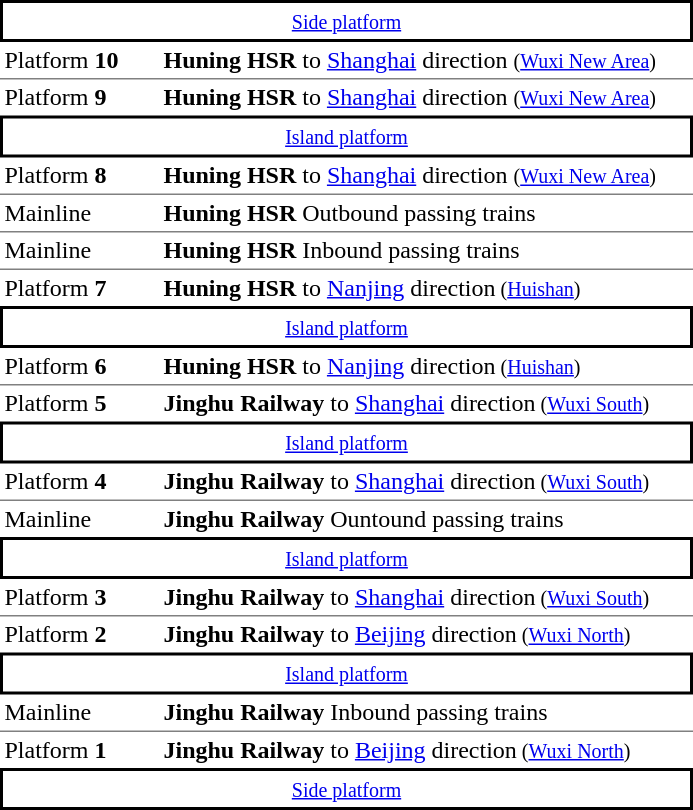<table border=0 cellspacing=0 cellpadding=3>
<tr>
<td style="border-top:solid 2px black;border-right:solid 2px black;border-left:solid 2px black;border-bottom:solid 2px black;text-align:center;" colspan=2><small><a href='#'>Side platform</a></small></td>
</tr>
<tr>
<td style="border-bottom:solid 1px gray;" width=100>Platform <strong>10</strong></td>
<td style="border-bottom:solid 1px gray;" width=350><strong>Huning HSR</strong>  to <a href='#'>Shanghai</a> direction <small>(<a href='#'>Wuxi New Area</a>)</small></td>
</tr>
<tr>
<td>Platform <strong>9</strong></td>
<td><strong>Huning HSR</strong>  to <a href='#'>Shanghai</a> direction <small>(<a href='#'>Wuxi New Area</a>)</small></td>
</tr>
<tr>
<td style="border-top:solid 2px black;border-right:solid 2px black;border-left:solid 2px black;border-bottom:solid 2px black;text-align:center;" colspan=2><small><a href='#'>Island platform</a></small></td>
</tr>
<tr>
<td style="border-bottom:solid 1px gray;">Platform <strong>8</strong></td>
<td style="border-bottom:solid 1px gray;"><strong>Huning HSR</strong>  to <a href='#'>Shanghai</a> direction <small>(<a href='#'>Wuxi New Area</a>)</small></td>
</tr>
<tr>
<td style="border-bottom:solid 1px gray;">Mainline</td>
<td style="border-bottom:solid 1px gray;"><strong>Huning HSR</strong> Outbound passing trains</td>
</tr>
<tr>
<td style="border-bottom:solid 1px gray;">Mainline</td>
<td style="border-bottom:solid 1px gray;"><strong>Huning HSR</strong> Inbound passing trains</td>
</tr>
<tr>
<td>Platform <strong>7</strong></td>
<td><strong>Huning HSR</strong> to <a href='#'>Nanjing</a> direction<small> (<a href='#'>Huishan</a>)</small></td>
</tr>
<tr>
<td style="border-top:solid 2px black;border-right:solid 2px black;border-left:solid 2px black;border-bottom:solid 2px black;text-align:center;" colspan=2><small><a href='#'>Island platform</a></small></td>
</tr>
<tr>
<td style="border-bottom:solid 1px gray;">Platform <strong>6</strong></td>
<td style="border-bottom:solid 1px gray;"><strong>Huning HSR</strong> to <a href='#'>Nanjing</a> direction<small> (<a href='#'>Huishan</a>)</small></td>
</tr>
<tr>
<td>Platform <strong>5</strong></td>
<td><strong>Jinghu Railway</strong>  to <a href='#'>Shanghai</a> direction<small> (<a href='#'>Wuxi South</a>)</small></td>
</tr>
<tr>
<td style="border-top:solid 2px black;border-right:solid 2px black;border-left:solid 2px black;border-bottom:solid 2px black;text-align:center;" colspan=2><small><a href='#'>Island platform</a></small></td>
</tr>
<tr>
<td style="border-bottom:solid 1px gray;">Platform <strong>4</strong></td>
<td style="border-bottom:solid 1px gray;"><strong>Jinghu Railway</strong>  to <a href='#'>Shanghai</a> direction<small> (<a href='#'>Wuxi South</a>)</small></td>
</tr>
<tr>
<td>Mainline</td>
<td><strong>Jinghu Railway</strong> Ountound passing trains</td>
</tr>
<tr>
<td style="border-top:solid 2px black;border-right:solid 2px black;border-left:solid 2px black;border-bottom:solid 2px black;text-align:center;" colspan=2><small><a href='#'>Island platform</a></small></td>
</tr>
<tr>
<td style="border-bottom:solid 1px gray;">Platform <strong>3</strong></td>
<td style="border-bottom:solid 1px gray;"><strong>Jinghu Railway</strong> to <a href='#'>Shanghai</a> direction<small> (<a href='#'>Wuxi South</a>)</small></td>
</tr>
<tr>
<td>Platform <strong>2</strong></td>
<td><strong>Jinghu Railway</strong>  to <a href='#'>Beijing</a> direction<small> (<a href='#'>Wuxi North</a>)</small></td>
</tr>
<tr>
<td style="border-top:solid 2px black;border-right:solid 2px black;border-left:solid 2px black;border-bottom:solid 2px black;text-align:center;" colspan=2><small><a href='#'>Island platform</a></small></td>
</tr>
<tr>
<td style="border-bottom:solid 1px gray;">Mainline</td>
<td style="border-bottom:solid 1px gray;"><strong>Jinghu Railway</strong> Inbound passing trains</td>
</tr>
<tr>
<td>Platform <strong>1</strong></td>
<td><strong>Jinghu Railway</strong> to <a href='#'>Beijing</a> direction<small> (<a href='#'>Wuxi North</a>)</small></td>
</tr>
<tr>
<td style="border-top:solid 2px black;border-right:solid 2px black;border-left:solid 2px black;border-bottom:solid 2px black;text-align:center;" colspan=2><small><a href='#'>Side platform</a></small></td>
</tr>
</table>
